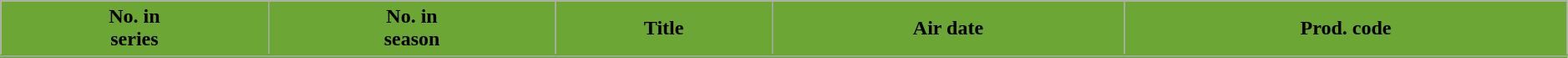<table class="wikitable plainrowheaders" style="width:99%;">
<tr style="border-bottom: 3px solid #6CA635">
<th style="background:#6CA635;">No. in<br>series</th>
<th style="background:#6CA635;">No. in<br>season</th>
<th style="background:#6CA635;">Title</th>
<th style="background:#6CA635;">Air date</th>
<th style="background:#6CA635;">Prod. code</th>
</tr>
<tr>
</tr>
</table>
